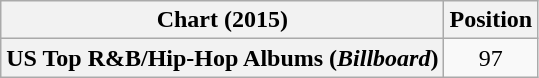<table class="wikitable plainrowheaders" style="text-align:center">
<tr>
<th scope="col">Chart (2015)</th>
<th scope="col">Position</th>
</tr>
<tr>
<th scope="row">US Top R&B/Hip-Hop Albums (<em>Billboard</em>)</th>
<td>97</td>
</tr>
</table>
